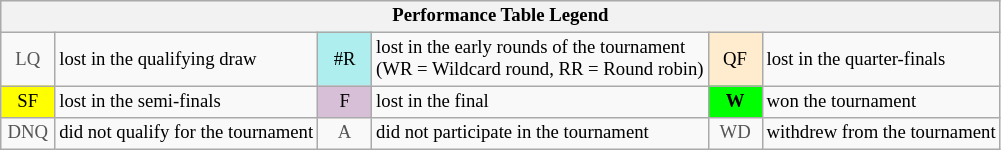<table class="wikitable" style="font-size:78%;">
<tr bgcolor="#efefef">
<th colspan="6">Performance Table Legend</th>
</tr>
<tr>
<td align="center" style="color:#555555;" width="30">LQ</td>
<td>lost in the qualifying draw</td>
<td align="center" style="background:#afeeee;">#R</td>
<td>lost in the early rounds of the tournament<br>(WR = Wildcard round, RR = Round robin)</td>
<td align="center" style="background:#ffebcd;">QF</td>
<td>lost in the quarter-finals</td>
</tr>
<tr>
<td align="center" style="background:yellow;">SF</td>
<td>lost in the semi-finals</td>
<td align="center" style="background:#D8BFD8;">F</td>
<td>lost in the final</td>
<td align="center" style="background:#00ff00;"><strong>W</strong></td>
<td>won the tournament</td>
</tr>
<tr>
<td align="center" style="color:#555555;" width="30">DNQ</td>
<td>did not qualify for the tournament</td>
<td align="center" style="color:#555555;" width="30">A</td>
<td>did not participate in the tournament</td>
<td align="center" style="color:#555555;" width="30">WD</td>
<td>withdrew from the tournament</td>
</tr>
</table>
